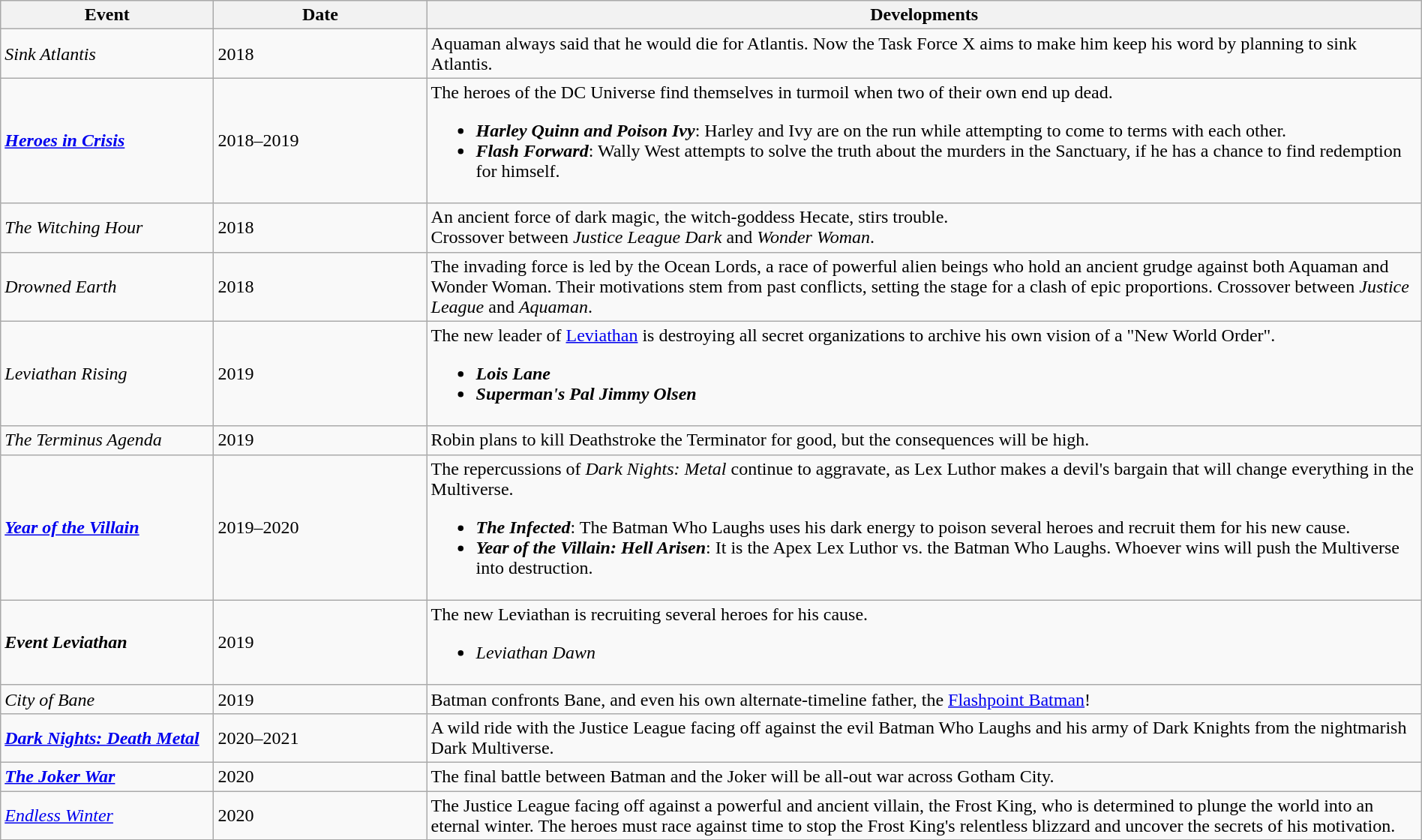<table class="wikitable" style="width:100%;">
<tr>
<th width=15%>Event</th>
<th width=15%>Date</th>
<th width=70%>Developments</th>
</tr>
<tr>
<td><em>Sink Atlantis</em></td>
<td>2018</td>
<td>Aquaman always said that he would die for Atlantis. Now the Task Force X aims to make him keep his word by planning to sink Atlantis.</td>
</tr>
<tr>
<td><strong><em><a href='#'>Heroes in Crisis</a></em></strong></td>
<td>2018–2019</td>
<td>The heroes of the DC Universe find themselves in turmoil when two of their own end up dead.<br><ul><li><strong><em>Harley Quinn and Poison Ivy</em></strong>: Harley and Ivy are on the run while attempting to come to terms with each other.</li><li><strong><em>Flash Forward</em></strong>: Wally West attempts to solve the truth about the murders in the Sanctuary, if he has a chance to find redemption for himself.</li></ul></td>
</tr>
<tr>
<td><em>The Witching Hour</em></td>
<td>2018</td>
<td>An ancient force of dark magic, the witch-goddess Hecate, stirs trouble.<br>Crossover between <em>Justice League Dark</em> and <em>Wonder Woman</em>.</td>
</tr>
<tr .>
<td><em>Drowned Earth</em></td>
<td>2018</td>
<td>The invading force is led by the Ocean Lords, a race of powerful alien beings who hold an ancient grudge against both Aquaman and Wonder Woman. Their motivations stem from past conflicts, setting the stage for a clash of epic proportions. Crossover between <em>Justice League</em> and <em>Aquaman</em>.</td>
</tr>
<tr>
<td><em>Leviathan Rising</em></td>
<td>2019</td>
<td>The new leader of <a href='#'>Leviathan</a> is destroying all secret organizations to archive his own vision of a "New World Order".<br><ul><li><strong><em>Lois Lane</em></strong></li><li><strong><em>Superman's Pal Jimmy Olsen</em></strong></li></ul></td>
</tr>
<tr>
<td><em>The Terminus Agenda</em></td>
<td>2019</td>
<td>Robin plans to kill Deathstroke the Terminator for good, but the consequences will be high.</td>
</tr>
<tr>
<td><strong><em><a href='#'>Year of the Villain</a></em></strong></td>
<td>2019–2020</td>
<td>The repercussions of <em>Dark Nights: Metal</em> continue to aggravate, as Lex Luthor makes a devil's bargain that will change everything in the Multiverse.<br><ul><li><strong><em>The Infected</em></strong>: The Batman Who Laughs uses his dark energy to poison several heroes and recruit them for his new cause.</li><li><strong><em>Year of the Villain: Hell Arisen</em></strong>: It is the Apex Lex Luthor vs. the Batman Who Laughs. Whoever wins will push the Multiverse into destruction.</li></ul></td>
</tr>
<tr>
<td><strong><em>Event Leviathan</em></strong></td>
<td>2019</td>
<td>The new Leviathan is recruiting several heroes for his cause.<br><ul><li><em>Leviathan Dawn</em></li></ul></td>
</tr>
<tr>
<td><em>City of Bane</em></td>
<td>2019</td>
<td>Batman confronts Bane, and even his own alternate-timeline father, the <a href='#'>Flashpoint Batman</a>!</td>
</tr>
<tr>
<td><strong><em><a href='#'>Dark Nights: Death Metal</a></em></strong></td>
<td>2020–2021</td>
<td>A wild ride with the Justice League facing off against the evil Batman Who Laughs and his army of Dark Knights from the nightmarish Dark Multiverse.</td>
</tr>
<tr>
<td><strong><em><a href='#'>The Joker War</a></em></strong></td>
<td>2020</td>
<td>The final battle between Batman and the Joker will be all-out war across Gotham City.</td>
</tr>
<tr>
<td><em><a href='#'>Endless Winter</a></em></td>
<td>2020</td>
<td>The Justice League facing off against a powerful and ancient villain, the Frost King, who is determined to plunge the world into an eternal winter. The heroes must race against time to stop the Frost King's relentless blizzard and uncover the secrets of his motivation.</td>
</tr>
</table>
